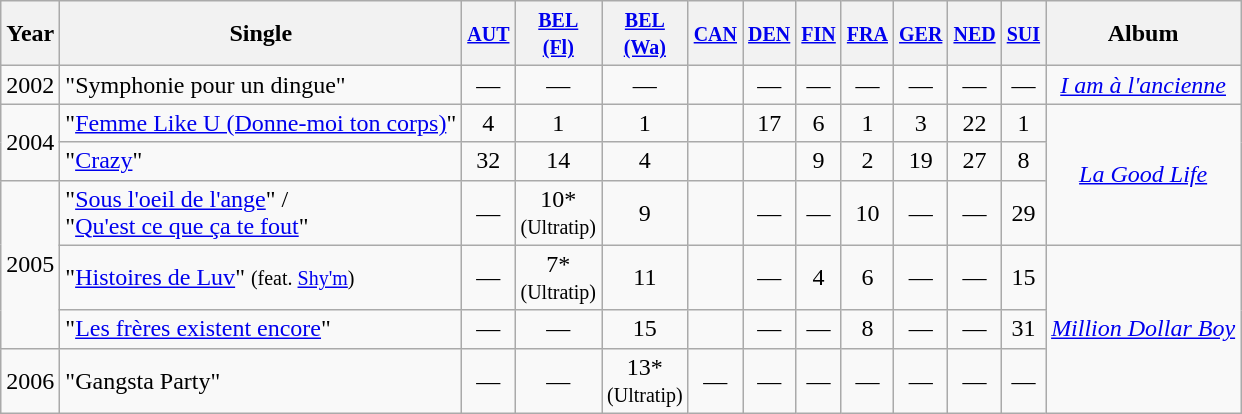<table class="wikitable">
<tr>
<th>Year</th>
<th>Single</th>
<th><small><a href='#'>AUT</a></small></th>
<th><small><a href='#'>BEL<br>(Fl)</a></small></th>
<th><small><a href='#'>BEL<br>(Wa)</a></small></th>
<th><small><a href='#'>CAN</a></small></th>
<th><small><a href='#'>DEN</a></small></th>
<th><small><a href='#'>FIN</a></small></th>
<th><small><a href='#'>FRA</a><br></small></th>
<th><small><a href='#'>GER</a></small></th>
<th><small><a href='#'>NED</a></small></th>
<th><small><a href='#'>SUI</a><br></small></th>
<th>Album</th>
</tr>
<tr>
<td>2002</td>
<td>"Symphonie pour un dingue"</td>
<td align="center">—</td>
<td align="center">—</td>
<td align="center">—</td>
<td align="center"></td>
<td align="center">—</td>
<td align="center">—</td>
<td align="center">—</td>
<td align="center">—</td>
<td align="center">—</td>
<td align="center">—</td>
<td align="center"><em><a href='#'>I am à l'ancienne</a></em></td>
</tr>
<tr>
<td rowspan=2>2004</td>
<td>"<a href='#'>Femme Like U (Donne-moi ton corps)</a>"</td>
<td align="center">4</td>
<td align="center">1</td>
<td align="center">1</td>
<td align="center"></td>
<td align="center">17</td>
<td align="center">6</td>
<td align="center">1</td>
<td align="center">3</td>
<td align="center">22</td>
<td align="center">1</td>
<td align="center" rowspan=3><em><a href='#'>La Good Life</a></em></td>
</tr>
<tr>
<td>"<a href='#'>Crazy</a>"</td>
<td align="center">32</td>
<td align="center">14</td>
<td align="center">4</td>
<td align="center"></td>
<td align="center"></td>
<td align="center">9</td>
<td align="center">2</td>
<td align="center">19</td>
<td align="center">27</td>
<td align="center">8</td>
</tr>
<tr>
<td rowspan=3>2005</td>
<td>"<a href='#'>Sous l'oeil de l'ange</a>" / <br> "<a href='#'>Qu'est ce que ça te fout</a>"</td>
<td align="center">—</td>
<td align="center">10*<br><small>(Ultratip)</small></td>
<td align="center">9</td>
<td align="center"></td>
<td align="center">—</td>
<td align="center">—</td>
<td align="center">10</td>
<td align="center">—</td>
<td align="center">—</td>
<td align="center">29</td>
</tr>
<tr>
<td>"<a href='#'>Histoires de Luv</a>" <small>(feat. <a href='#'>Shy'm</a>)</small></td>
<td align="center">—</td>
<td align="center">7*<br><small>(Ultratip)</small></td>
<td align="center">11</td>
<td align="center"></td>
<td align="center">—</td>
<td align="center">4</td>
<td align="center">6</td>
<td align="center">—</td>
<td align="center">—</td>
<td align="center">15</td>
<td align="center" rowspan=3><em><a href='#'>Million Dollar Boy</a></em></td>
</tr>
<tr>
<td>"<a href='#'>Les frères existent encore</a>"</td>
<td align="center">—</td>
<td align="center">—</td>
<td align="center">15</td>
<td align="center"></td>
<td align="center">—</td>
<td align="center">—</td>
<td align="center">8</td>
<td align="center">—</td>
<td align="center">—</td>
<td align="center">31</td>
</tr>
<tr>
<td>2006</td>
<td>"Gangsta Party"</td>
<td align="center">—</td>
<td align="center">—</td>
<td align="center">13*<br><small>(Ultratip)</small></td>
<td align="center">—</td>
<td align="center">—</td>
<td align="center">—</td>
<td align="center">—</td>
<td align="center">—</td>
<td align="center">—</td>
<td align="center">—</td>
</tr>
</table>
